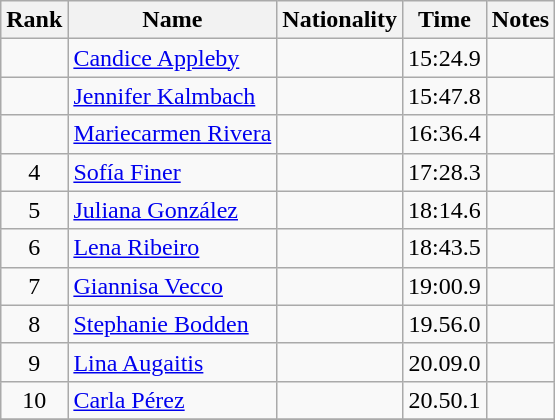<table class="wikitable sortable" style="text-align:center">
<tr>
<th>Rank</th>
<th>Name</th>
<th>Nationality</th>
<th>Time</th>
<th>Notes</th>
</tr>
<tr>
<td></td>
<td align=left><a href='#'>Candice Appleby</a></td>
<td align=left></td>
<td>15:24.9</td>
<td></td>
</tr>
<tr>
<td></td>
<td align=left><a href='#'>Jennifer Kalmbach</a></td>
<td align=left></td>
<td>15:47.8</td>
<td></td>
</tr>
<tr>
<td></td>
<td align=left><a href='#'>Mariecarmen Rivera</a></td>
<td align=left></td>
<td>16:36.4</td>
<td></td>
</tr>
<tr>
<td>4</td>
<td align=left><a href='#'>Sofía Finer</a></td>
<td align=left></td>
<td>17:28.3</td>
<td></td>
</tr>
<tr>
<td>5</td>
<td align=left><a href='#'>Juliana González</a></td>
<td align=left></td>
<td>18:14.6</td>
<td></td>
</tr>
<tr>
<td>6</td>
<td align=left><a href='#'>Lena Ribeiro</a></td>
<td align=left></td>
<td>18:43.5</td>
<td></td>
</tr>
<tr>
<td>7</td>
<td align=left><a href='#'>Giannisa Vecco</a></td>
<td align=left></td>
<td>19:00.9</td>
<td></td>
</tr>
<tr>
<td>8</td>
<td align=left><a href='#'>Stephanie Bodden</a></td>
<td align=left></td>
<td>19.56.0</td>
<td></td>
</tr>
<tr>
<td>9</td>
<td align=left><a href='#'>Lina Augaitis</a></td>
<td align=left></td>
<td>20.09.0</td>
<td></td>
</tr>
<tr>
<td>10</td>
<td align=left><a href='#'>Carla Pérez</a></td>
<td align=left></td>
<td>20.50.1</td>
<td></td>
</tr>
<tr>
</tr>
</table>
